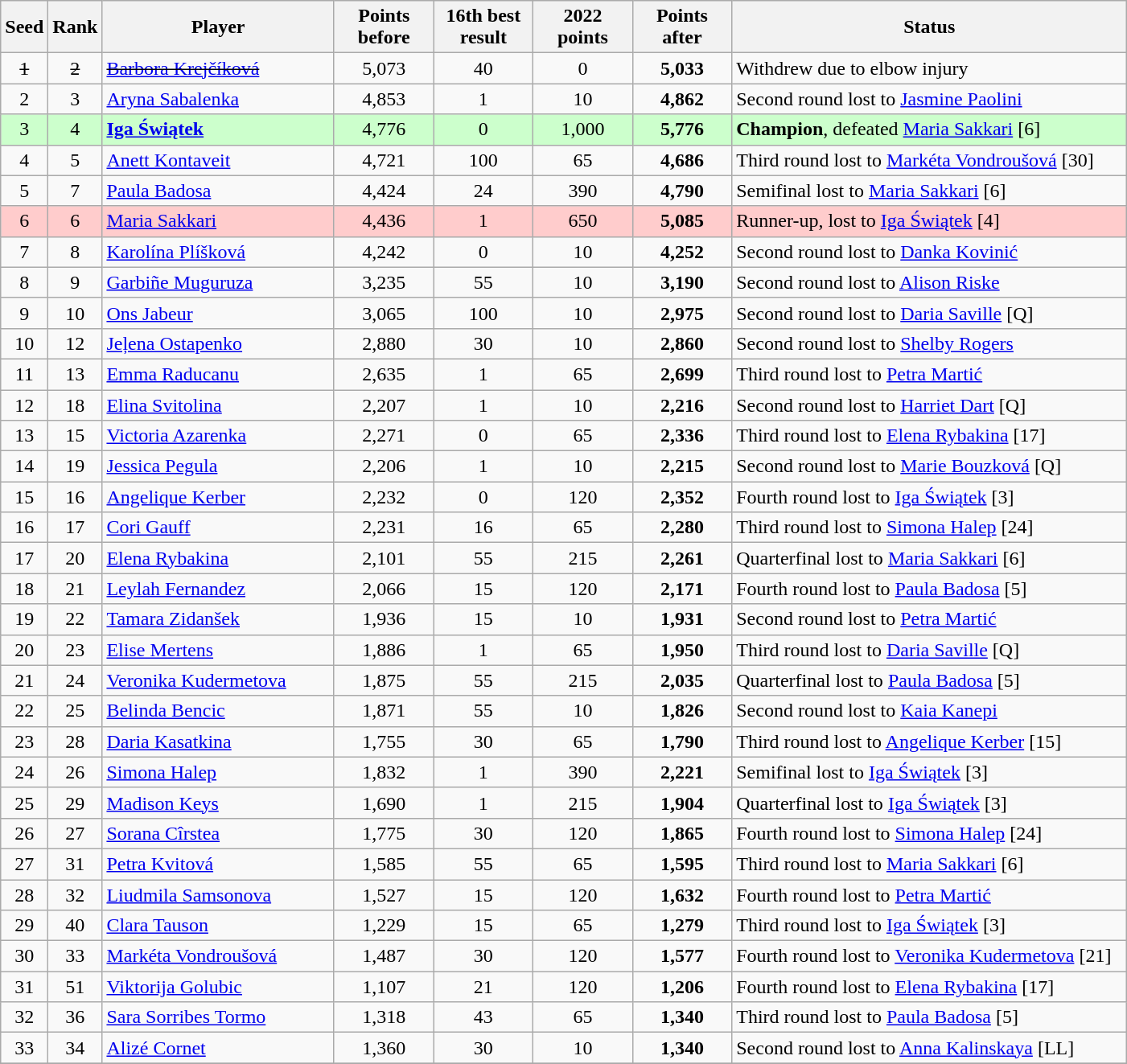<table class="wikitable sortable">
<tr>
<th style="width:30px;">Seed</th>
<th style="width:30px;">Rank</th>
<th style="width:185px;">Player</th>
<th style="width:75px;">Points before</th>
<th style="width:75px;">16th best result</th>
<th style="width:75px;">2022 points</th>
<th style="width:75px;">Points after</th>
<th style="width:320px;">Status</th>
</tr>
<tr>
<td style="text-align:center;"><s>1</s></td>
<td style="text-align:center;"><s>2</s></td>
<td><s> <a href='#'>Barbora Krejčíková</a></s></td>
<td style="text-align:center;">5,073</td>
<td style="text-align:center;">40</td>
<td style="text-align:center;">0</td>
<td style="text-align:center;"><strong>5,033</strong></td>
<td>Withdrew due to elbow injury</td>
</tr>
<tr>
<td style="text-align:center;">2</td>
<td style="text-align:center;">3</td>
<td> <a href='#'>Aryna Sabalenka</a></td>
<td style="text-align:center;">4,853</td>
<td style="text-align:center;">1</td>
<td style="text-align:center;">10</td>
<td style="text-align:center;"><strong>4,862</strong></td>
<td>Second round lost to  <a href='#'>Jasmine Paolini</a></td>
</tr>
<tr style="background:#cfc;">
<td style="text-align:center;">3</td>
<td style="text-align:center;">4</td>
<td><strong> <a href='#'>Iga Świątek</a></strong></td>
<td style="text-align:center;">4,776</td>
<td style="text-align:center;">0</td>
<td style="text-align:center;">1,000</td>
<td style="text-align:center;"><strong>5,776</strong></td>
<td><strong>Champion</strong>, defeated  <a href='#'>Maria Sakkari</a> [6]</td>
</tr>
<tr>
<td style="text-align:center;">4</td>
<td style="text-align:center;">5</td>
<td> <a href='#'>Anett Kontaveit</a></td>
<td style="text-align:center;">4,721</td>
<td style="text-align:center;">100</td>
<td style="text-align:center;">65</td>
<td style="text-align:center;"><strong>4,686</strong></td>
<td>Third round lost to  <a href='#'>Markéta Vondroušová</a> [30]</td>
</tr>
<tr>
<td style="text-align:center;">5</td>
<td style="text-align:center;">7</td>
<td> <a href='#'>Paula Badosa</a></td>
<td style="text-align:center;">4,424</td>
<td style="text-align:center;">24</td>
<td style="text-align:center;">390</td>
<td style="text-align:center;"><strong>4,790</strong></td>
<td>Semifinal lost to  <a href='#'>Maria Sakkari</a> [6]</td>
</tr>
<tr style="background:#fcc;">
<td style="text-align:center;">6</td>
<td style="text-align:center;">6</td>
<td> <a href='#'>Maria Sakkari</a></td>
<td style="text-align:center;">4,436</td>
<td style="text-align:center;">1</td>
<td style="text-align:center;">650</td>
<td style="text-align:center;"><strong>5,085</strong></td>
<td>Runner-up, lost to  <a href='#'>Iga Świątek</a> [4]</td>
</tr>
<tr>
<td style="text-align:center;">7</td>
<td style="text-align:center;">8</td>
<td> <a href='#'>Karolína Plíšková</a></td>
<td style="text-align:center;">4,242</td>
<td style="text-align:center;">0</td>
<td style="text-align:center;">10</td>
<td style="text-align:center;"><strong>4,252</strong></td>
<td>Second round lost to  <a href='#'>Danka Kovinić</a></td>
</tr>
<tr>
<td style="text-align:center;">8</td>
<td style="text-align:center;">9</td>
<td> <a href='#'>Garbiñe Muguruza</a></td>
<td style="text-align:center;">3,235</td>
<td style="text-align:center;">55</td>
<td style="text-align:center;">10</td>
<td style="text-align:center;"><strong>3,190</strong></td>
<td>Second round lost to  <a href='#'>Alison Riske</a></td>
</tr>
<tr>
<td style="text-align:center;">9</td>
<td style="text-align:center;">10</td>
<td> <a href='#'>Ons Jabeur</a></td>
<td style="text-align:center;">3,065</td>
<td style="text-align:center;">100</td>
<td style="text-align:center;">10</td>
<td style="text-align:center;"><strong>2,975</strong></td>
<td>Second round lost to  <a href='#'>Daria Saville</a> [Q]</td>
</tr>
<tr>
<td style="text-align:center;">10</td>
<td style="text-align:center;">12</td>
<td> <a href='#'>Jeļena Ostapenko</a></td>
<td style="text-align:center;">2,880</td>
<td style="text-align:center;">30</td>
<td style="text-align:center;">10</td>
<td style="text-align:center;"><strong>2,860</strong></td>
<td>Second round lost to   <a href='#'>Shelby Rogers</a></td>
</tr>
<tr>
<td style="text-align:center;">11</td>
<td style="text-align:center;">13</td>
<td> <a href='#'>Emma Raducanu</a></td>
<td style="text-align:center;">2,635</td>
<td style="text-align:center;">1</td>
<td style="text-align:center;">65</td>
<td style="text-align:center;"><strong>2,699</strong></td>
<td>Third round lost to  <a href='#'>Petra Martić</a></td>
</tr>
<tr>
<td style="text-align:center;">12</td>
<td style="text-align:center;">18</td>
<td> <a href='#'>Elina Svitolina</a></td>
<td style="text-align:center;">2,207</td>
<td style="text-align:center;">1</td>
<td style="text-align:center;">10</td>
<td style="text-align:center;"><strong>2,216</strong></td>
<td>Second round lost to  <a href='#'>Harriet Dart</a> [Q]</td>
</tr>
<tr>
<td style="text-align:center;">13</td>
<td style="text-align:center;">15</td>
<td> <a href='#'>Victoria Azarenka</a></td>
<td style="text-align:center;">2,271</td>
<td style="text-align:center;">0</td>
<td style="text-align:center;">65</td>
<td style="text-align:center;"><strong>2,336</strong></td>
<td>Third round lost to  <a href='#'>Elena Rybakina</a> [17]</td>
</tr>
<tr>
<td style="text-align:center;">14</td>
<td style="text-align:center;">19</td>
<td> <a href='#'>Jessica Pegula</a></td>
<td style="text-align:center;">2,206</td>
<td style="text-align:center;">1</td>
<td style="text-align:center;">10</td>
<td style="text-align:center;"><strong>2,215</strong></td>
<td>Second round lost to  <a href='#'>Marie Bouzková</a> [Q]</td>
</tr>
<tr>
<td style="text-align:center;">15</td>
<td style="text-align:center;">16</td>
<td> <a href='#'>Angelique Kerber</a></td>
<td style="text-align:center;">2,232</td>
<td style="text-align:center;">0</td>
<td style="text-align:center;">120</td>
<td style="text-align:center;"><strong>2,352</strong></td>
<td>Fourth round lost to  <a href='#'>Iga Świątek</a> [3]</td>
</tr>
<tr>
<td style="text-align:center;">16</td>
<td style="text-align:center;">17</td>
<td> <a href='#'>Cori Gauff</a></td>
<td style="text-align:center;">2,231</td>
<td style="text-align:center;">16</td>
<td style="text-align:center;">65</td>
<td style="text-align:center;"><strong>2,280</strong></td>
<td>Third round lost to  <a href='#'>Simona Halep</a> [24]</td>
</tr>
<tr>
<td style="text-align:center;">17</td>
<td style="text-align:center;">20</td>
<td> <a href='#'>Elena Rybakina</a></td>
<td style="text-align:center;">2,101</td>
<td style="text-align:center;">55</td>
<td style="text-align:center;">215</td>
<td style="text-align:center;"><strong>2,261</strong></td>
<td>Quarterfinal  lost to  <a href='#'>Maria Sakkari</a> [6]</td>
</tr>
<tr>
<td style="text-align:center;">18</td>
<td style="text-align:center;">21</td>
<td> <a href='#'>Leylah Fernandez</a></td>
<td style="text-align:center;">2,066</td>
<td style="text-align:center;">15</td>
<td style="text-align:center;">120</td>
<td style="text-align:center;"><strong>2,171</strong></td>
<td>Fourth round lost to  <a href='#'>Paula Badosa</a> [5]</td>
</tr>
<tr>
<td style="text-align:center;">19</td>
<td style="text-align:center;">22</td>
<td> <a href='#'>Tamara Zidanšek</a></td>
<td style="text-align:center;">1,936</td>
<td style="text-align:center;">15</td>
<td style="text-align:center;">10</td>
<td style="text-align:center;"><strong>1,931</strong></td>
<td>Second round lost to  <a href='#'>Petra Martić</a></td>
</tr>
<tr>
<td style="text-align:center;">20</td>
<td style="text-align:center;">23</td>
<td> <a href='#'>Elise Mertens</a></td>
<td style="text-align:center;">1,886</td>
<td style="text-align:center;">1</td>
<td style="text-align:center;">65</td>
<td style="text-align:center;"><strong>1,950</strong></td>
<td>Third round lost to  <a href='#'>Daria Saville</a> [Q]</td>
</tr>
<tr>
<td style="text-align:center;">21</td>
<td style="text-align:center;">24</td>
<td> <a href='#'>Veronika Kudermetova</a></td>
<td style="text-align:center;">1,875</td>
<td style="text-align:center;">55</td>
<td style="text-align:center;">215</td>
<td style="text-align:center;"><strong>2,035</strong></td>
<td>Quarterfinal lost to  <a href='#'>Paula Badosa</a> [5]</td>
</tr>
<tr>
<td style="text-align:center;">22</td>
<td style="text-align:center;">25</td>
<td> <a href='#'>Belinda Bencic</a></td>
<td style="text-align:center;">1,871</td>
<td style="text-align:center;">55</td>
<td style="text-align:center;">10</td>
<td style="text-align:center;"><strong>1,826</strong></td>
<td>Second round lost to  <a href='#'>Kaia Kanepi</a></td>
</tr>
<tr>
<td style="text-align:center;">23</td>
<td style="text-align:center;">28</td>
<td> <a href='#'>Daria Kasatkina</a></td>
<td style="text-align:center;">1,755</td>
<td style="text-align:center;">30</td>
<td style="text-align:center;">65</td>
<td style="text-align:center;"><strong>1,790</strong></td>
<td>Third round lost to  <a href='#'>Angelique Kerber</a> [15]</td>
</tr>
<tr>
<td style="text-align:center;">24</td>
<td style="text-align:center;">26</td>
<td> <a href='#'>Simona Halep</a></td>
<td style="text-align:center;">1,832</td>
<td style="text-align:center;">1</td>
<td style="text-align:center;">390</td>
<td style="text-align:center;"><strong>2,221</strong></td>
<td>Semifinal lost to  <a href='#'>Iga Świątek</a> [3]</td>
</tr>
<tr>
<td style="text-align:center;">25</td>
<td style="text-align:center;">29</td>
<td> <a href='#'>Madison Keys</a></td>
<td style="text-align:center;">1,690</td>
<td style="text-align:center;">1</td>
<td style="text-align:center;">215</td>
<td style="text-align:center;"><strong>1,904</strong></td>
<td>Quarterfinal lost to  <a href='#'>Iga Świątek</a> [3]</td>
</tr>
<tr>
<td style="text-align:center;">26</td>
<td style="text-align:center;">27</td>
<td> <a href='#'>Sorana Cîrstea</a></td>
<td style="text-align:center;">1,775</td>
<td style="text-align:center;">30</td>
<td style="text-align:center;">120</td>
<td style="text-align:center;"><strong>1,865</strong></td>
<td>Fourth round lost to  <a href='#'>Simona Halep</a> [24]</td>
</tr>
<tr>
<td style="text-align:center;">27</td>
<td style="text-align:center;">31</td>
<td> <a href='#'>Petra Kvitová</a></td>
<td style="text-align:center;">1,585</td>
<td style="text-align:center;">55</td>
<td style="text-align:center;">65</td>
<td style="text-align:center;"><strong>1,595</strong></td>
<td>Third round lost to  <a href='#'>Maria Sakkari</a> [6]</td>
</tr>
<tr>
<td style="text-align:center;">28</td>
<td style="text-align:center;">32</td>
<td> <a href='#'>Liudmila Samsonova</a></td>
<td style="text-align:center;">1,527</td>
<td style="text-align:center;">15</td>
<td style="text-align:center;">120</td>
<td style="text-align:center;"><strong>1,632</strong></td>
<td>Fourth round lost to  <a href='#'>Petra Martić</a></td>
</tr>
<tr>
<td style="text-align:center;">29</td>
<td style="text-align:center;">40</td>
<td> <a href='#'>Clara Tauson</a></td>
<td style="text-align:center;">1,229</td>
<td style="text-align:center;">15</td>
<td style="text-align:center;">65</td>
<td style="text-align:center;"><strong>1,279</strong></td>
<td>Third round lost to  <a href='#'>Iga Świątek</a> [3]</td>
</tr>
<tr>
<td style="text-align:center;">30</td>
<td style="text-align:center;">33</td>
<td> <a href='#'>Markéta Vondroušová</a></td>
<td style="text-align:center;">1,487</td>
<td style="text-align:center;">30</td>
<td style="text-align:center;">120</td>
<td style="text-align:center;"><strong>1,577</strong></td>
<td>Fourth round lost to  <a href='#'>Veronika Kudermetova</a> [21]</td>
</tr>
<tr>
<td style="text-align:center;">31</td>
<td style="text-align:center;">51</td>
<td> <a href='#'>Viktorija Golubic</a></td>
<td style="text-align:center;">1,107</td>
<td style="text-align:center;">21</td>
<td style="text-align:center;">120</td>
<td style="text-align:center;"><strong>1,206</strong></td>
<td>Fourth round lost to  <a href='#'>Elena Rybakina</a> [17]</td>
</tr>
<tr>
<td style="text-align:center;">32</td>
<td style="text-align:center;">36</td>
<td> <a href='#'>Sara Sorribes Tormo</a></td>
<td style="text-align:center;">1,318</td>
<td style="text-align:center;">43</td>
<td style="text-align:center;">65</td>
<td style="text-align:center;"><strong>1,340</strong></td>
<td>Third round lost to  <a href='#'>Paula Badosa</a> [5]</td>
</tr>
<tr>
<td style="text-align:center;">33</td>
<td style="text-align:center;">34</td>
<td> <a href='#'>Alizé Cornet</a></td>
<td style="text-align:center;">1,360</td>
<td style="text-align:center;">30</td>
<td style="text-align:center;">10</td>
<td style="text-align:center;"><strong>1,340</strong></td>
<td>Second round lost to  <a href='#'>Anna Kalinskaya</a> [LL]</td>
</tr>
<tr>
</tr>
</table>
